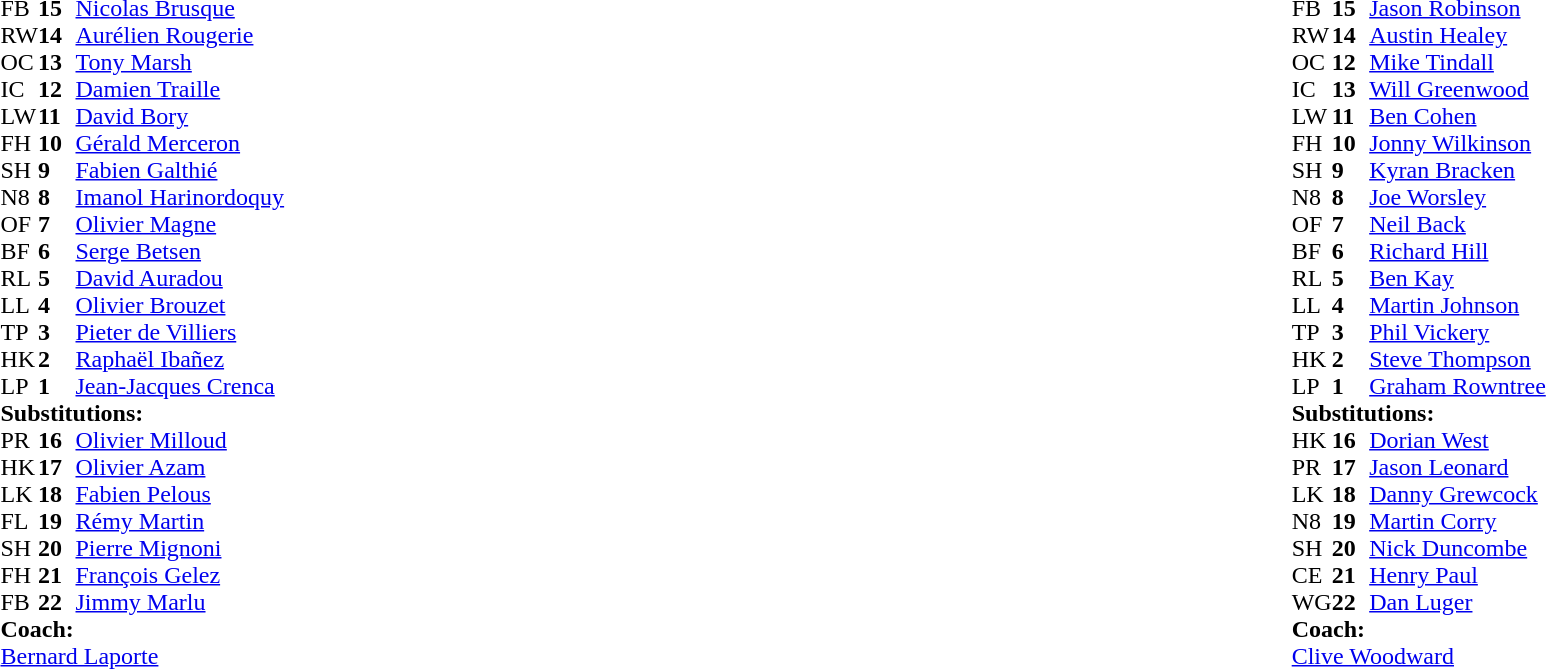<table width="100%">
<tr>
<td style="vertical-align:top" width="50%"><br><table cellspacing="0" cellpadding="0">
<tr>
<th width="25"></th>
<th width="25"></th>
</tr>
<tr>
<td>FB</td>
<td><strong>15</strong></td>
<td><a href='#'>Nicolas Brusque</a></td>
</tr>
<tr>
<td>RW</td>
<td><strong>14</strong></td>
<td><a href='#'>Aurélien Rougerie</a></td>
</tr>
<tr>
<td>OC</td>
<td><strong>13</strong></td>
<td><a href='#'>Tony Marsh</a></td>
</tr>
<tr>
<td>IC</td>
<td><strong>12</strong></td>
<td><a href='#'>Damien Traille</a></td>
</tr>
<tr>
<td>LW</td>
<td><strong>11</strong></td>
<td><a href='#'>David Bory</a></td>
</tr>
<tr>
<td>FH</td>
<td><strong>10</strong></td>
<td><a href='#'>Gérald Merceron</a></td>
</tr>
<tr>
<td>SH</td>
<td><strong>9</strong></td>
<td><a href='#'>Fabien Galthié</a></td>
<td></td>
<td></td>
</tr>
<tr>
<td>N8</td>
<td><strong>8</strong></td>
<td><a href='#'>Imanol Harinordoquy</a></td>
<td></td>
<td></td>
<td></td>
<td></td>
</tr>
<tr>
<td>OF</td>
<td><strong>7</strong></td>
<td><a href='#'>Olivier Magne</a></td>
</tr>
<tr>
<td>BF</td>
<td><strong>6</strong></td>
<td><a href='#'>Serge Betsen</a></td>
<td></td>
<td colspan="2"></td>
</tr>
<tr>
<td>RL</td>
<td><strong>5</strong></td>
<td><a href='#'>David Auradou</a></td>
</tr>
<tr>
<td>LL</td>
<td><strong>4</strong></td>
<td><a href='#'>Olivier Brouzet</a></td>
<td></td>
<td></td>
</tr>
<tr>
<td>TP</td>
<td><strong>3</strong></td>
<td><a href='#'>Pieter de Villiers</a></td>
</tr>
<tr>
<td>HK</td>
<td><strong>2</strong></td>
<td><a href='#'>Raphaël Ibañez</a></td>
<td></td>
<td></td>
</tr>
<tr>
<td>LP</td>
<td><strong>1</strong></td>
<td><a href='#'>Jean-Jacques Crenca</a></td>
<td></td>
<td></td>
</tr>
<tr>
<td colspan="3"><strong>Substitutions:</strong></td>
</tr>
<tr>
<td>PR</td>
<td><strong>16</strong></td>
<td><a href='#'>Olivier Milloud</a></td>
<td></td>
<td></td>
</tr>
<tr>
<td>HK</td>
<td><strong>17</strong></td>
<td><a href='#'>Olivier Azam</a></td>
<td></td>
<td></td>
</tr>
<tr>
<td>LK</td>
<td><strong>18</strong></td>
<td><a href='#'>Fabien Pelous</a></td>
<td></td>
<td></td>
</tr>
<tr>
<td>FL</td>
<td><strong>19</strong></td>
<td><a href='#'>Rémy Martin</a></td>
<td></td>
<td></td>
<td></td>
<td></td>
</tr>
<tr>
<td>SH</td>
<td><strong>20</strong></td>
<td><a href='#'>Pierre Mignoni</a></td>
<td></td>
<td></td>
</tr>
<tr>
<td>FH</td>
<td><strong>21</strong></td>
<td><a href='#'>François Gelez</a></td>
</tr>
<tr>
<td>FB</td>
<td><strong>22</strong></td>
<td><a href='#'>Jimmy Marlu</a></td>
</tr>
<tr>
<td colspan="3"><strong>Coach:</strong></td>
</tr>
<tr>
<td colspan="3"><a href='#'>Bernard Laporte</a></td>
</tr>
</table>
</td>
<td style="vertical-align:top"></td>
<td style="vertical-align:top" width="50%"><br><table cellspacing="0" cellpadding="0" align="center">
<tr>
<th width="25"></th>
<th width="25"></th>
</tr>
<tr>
<td>FB</td>
<td><strong>15</strong></td>
<td><a href='#'>Jason Robinson</a></td>
</tr>
<tr>
<td>RW</td>
<td><strong>14</strong></td>
<td><a href='#'>Austin Healey</a></td>
</tr>
<tr>
<td>OC</td>
<td><strong>12</strong></td>
<td><a href='#'>Mike Tindall</a></td>
<td></td>
<td></td>
</tr>
<tr>
<td>IC</td>
<td><strong>13</strong></td>
<td><a href='#'>Will Greenwood</a></td>
</tr>
<tr>
<td>LW</td>
<td><strong>11</strong></td>
<td><a href='#'>Ben Cohen</a></td>
</tr>
<tr>
<td>FH</td>
<td><strong>10</strong></td>
<td><a href='#'>Jonny Wilkinson</a></td>
<td></td>
<td></td>
</tr>
<tr>
<td>SH</td>
<td><strong>9</strong></td>
<td><a href='#'>Kyran Bracken</a></td>
</tr>
<tr>
<td>N8</td>
<td><strong>8</strong></td>
<td><a href='#'>Joe Worsley</a></td>
<td></td>
<td></td>
<td></td>
<td></td>
</tr>
<tr>
<td>OF</td>
<td><strong>7</strong></td>
<td><a href='#'>Neil Back</a></td>
<td></td>
<td colspan="2"></td>
</tr>
<tr>
<td>BF</td>
<td><strong>6</strong></td>
<td><a href='#'>Richard Hill</a></td>
</tr>
<tr>
<td>RL</td>
<td><strong>5</strong></td>
<td><a href='#'>Ben Kay</a></td>
<td></td>
<td></td>
</tr>
<tr>
<td>LL</td>
<td><strong>4</strong></td>
<td><a href='#'>Martin Johnson</a></td>
</tr>
<tr>
<td>TP</td>
<td><strong>3</strong></td>
<td><a href='#'>Phil Vickery</a></td>
</tr>
<tr>
<td>HK</td>
<td><strong>2</strong></td>
<td><a href='#'>Steve Thompson</a></td>
<td></td>
<td></td>
</tr>
<tr>
<td>LP</td>
<td><strong>1</strong></td>
<td><a href='#'>Graham Rowntree</a></td>
<td></td>
<td></td>
</tr>
<tr>
<td colspan="3"><strong>Substitutions:</strong></td>
</tr>
<tr>
<td>HK</td>
<td><strong>16</strong></td>
<td><a href='#'>Dorian West</a></td>
<td></td>
<td></td>
</tr>
<tr>
<td>PR</td>
<td><strong>17</strong></td>
<td><a href='#'>Jason Leonard</a></td>
<td></td>
<td></td>
</tr>
<tr>
<td>LK</td>
<td><strong>18</strong></td>
<td><a href='#'>Danny Grewcock</a></td>
<td></td>
<td></td>
</tr>
<tr>
<td>N8</td>
<td><strong>19</strong></td>
<td><a href='#'>Martin Corry</a></td>
<td></td>
<td></td>
<td></td>
<td></td>
</tr>
<tr>
<td>SH</td>
<td><strong>20</strong></td>
<td><a href='#'>Nick Duncombe</a></td>
</tr>
<tr>
<td>CE</td>
<td><strong>21</strong></td>
<td><a href='#'>Henry Paul</a></td>
<td></td>
<td></td>
</tr>
<tr>
<td>WG</td>
<td><strong>22</strong></td>
<td><a href='#'>Dan Luger</a></td>
<td></td>
<td></td>
</tr>
<tr>
<td colspan="3"><strong>Coach:</strong></td>
</tr>
<tr>
<td colspan="3"><a href='#'>Clive Woodward</a></td>
</tr>
</table>
</td>
</tr>
</table>
